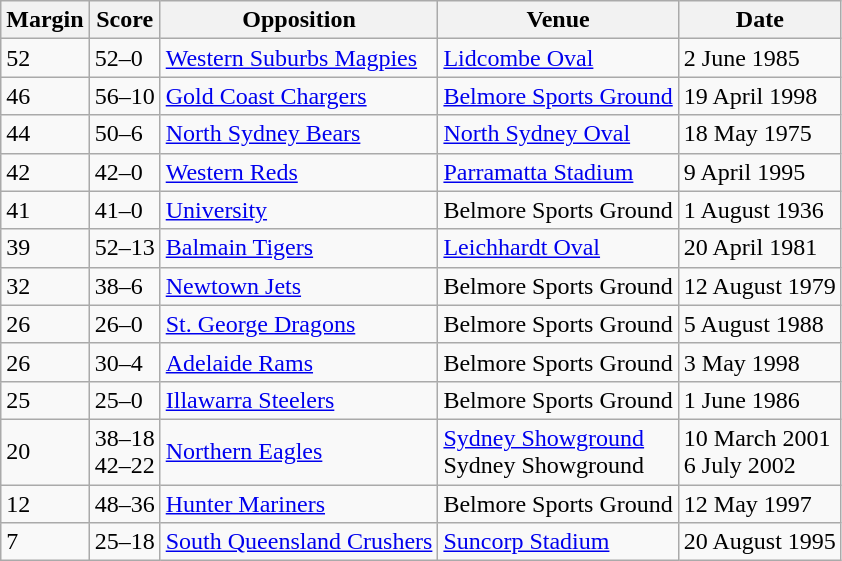<table class="wikitable" style="text-align:left;">
<tr>
<th>Margin</th>
<th>Score</th>
<th>Opposition</th>
<th>Venue</th>
<th>Date</th>
</tr>
<tr>
<td>52</td>
<td>52–0</td>
<td> <a href='#'>Western Suburbs Magpies</a></td>
<td><a href='#'>Lidcombe Oval</a></td>
<td>2 June 1985</td>
</tr>
<tr>
<td>46</td>
<td>56–10</td>
<td> <a href='#'>Gold Coast Chargers</a></td>
<td><a href='#'>Belmore Sports Ground</a></td>
<td>19 April 1998</td>
</tr>
<tr>
<td>44</td>
<td>50–6</td>
<td> <a href='#'>North Sydney Bears</a></td>
<td><a href='#'>North Sydney Oval</a></td>
<td>18 May 1975</td>
</tr>
<tr>
<td>42</td>
<td>42–0</td>
<td> <a href='#'>Western Reds</a></td>
<td><a href='#'>Parramatta Stadium</a></td>
<td>9 April 1995</td>
</tr>
<tr>
<td>41</td>
<td>41–0</td>
<td> <a href='#'>University</a></td>
<td>Belmore Sports Ground</td>
<td>1 August 1936</td>
</tr>
<tr>
<td>39</td>
<td>52–13</td>
<td> <a href='#'>Balmain Tigers</a></td>
<td><a href='#'>Leichhardt Oval</a></td>
<td>20 April 1981</td>
</tr>
<tr>
<td>32</td>
<td>38–6</td>
<td> <a href='#'>Newtown Jets</a></td>
<td>Belmore Sports Ground</td>
<td>12 August 1979</td>
</tr>
<tr>
<td>26</td>
<td>26–0</td>
<td> <a href='#'>St. George Dragons</a></td>
<td>Belmore Sports Ground</td>
<td>5 August 1988</td>
</tr>
<tr>
<td>26</td>
<td>30–4</td>
<td> <a href='#'>Adelaide Rams</a></td>
<td>Belmore Sports Ground</td>
<td>3 May 1998</td>
</tr>
<tr>
<td>25</td>
<td>25–0</td>
<td> <a href='#'>Illawarra Steelers</a></td>
<td>Belmore Sports Ground</td>
<td>1 June 1986</td>
</tr>
<tr>
<td>20</td>
<td>38–18<br>42–22</td>
<td> <a href='#'>Northern Eagles</a></td>
<td><a href='#'>Sydney Showground</a><br>Sydney Showground</td>
<td>10 March 2001<br>6 July 2002</td>
</tr>
<tr>
<td>12</td>
<td>48–36</td>
<td> <a href='#'>Hunter Mariners</a></td>
<td>Belmore Sports Ground</td>
<td>12 May 1997</td>
</tr>
<tr>
<td>7</td>
<td>25–18</td>
<td> <a href='#'>South Queensland Crushers</a></td>
<td><a href='#'>Suncorp Stadium</a></td>
<td>20 August 1995</td>
</tr>
</table>
